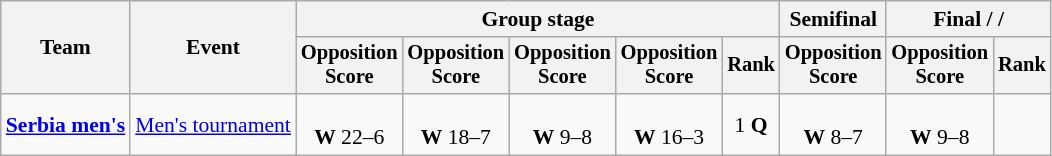<table class="wikitable" style="text-align:center; font-size:90%">
<tr>
<th rowspan=2>Team</th>
<th rowspan=2>Event</th>
<th colspan=5>Group stage</th>
<th>Semifinal</th>
<th colspan=2>Final /  / </th>
</tr>
<tr style="font-size:95%">
<th>Opposition<br>Score</th>
<th>Opposition<br>Score</th>
<th>Opposition<br>Score</th>
<th>Opposition<br>Score</th>
<th>Rank</th>
<th>Opposition<br>Score</th>
<th>Opposition<br>Score</th>
<th>Rank</th>
</tr>
<tr>
<td align=left><strong><a href='#'>Serbia men's</a></strong></td>
<td align=left><a href='#'>Men's tournament</a></td>
<td><br><strong>W</strong> 22–6</td>
<td><br><strong>W</strong> 18–7</td>
<td><br><strong>W</strong> 9–8</td>
<td><br><strong>W</strong> 16–3</td>
<td>1 <strong>Q</strong></td>
<td><br><strong>W</strong> 8–7</td>
<td><br><strong>W</strong> 9–8</td>
<td></td>
</tr>
</table>
